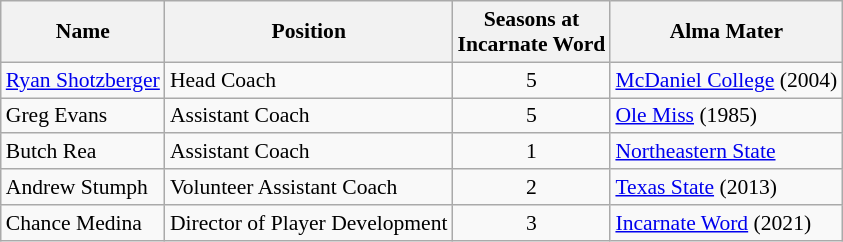<table class="wikitable" border="1" style="font-size:90%;">
<tr>
<th>Name</th>
<th>Position</th>
<th>Seasons at<br>Incarnate Word</th>
<th>Alma Mater</th>
</tr>
<tr>
<td><a href='#'>Ryan Shotzberger</a></td>
<td>Head Coach</td>
<td align=center>5</td>
<td><a href='#'>McDaniel College</a> (2004)</td>
</tr>
<tr>
<td>Greg Evans</td>
<td>Assistant Coach</td>
<td align=center>5</td>
<td><a href='#'>Ole Miss</a> (1985)</td>
</tr>
<tr>
<td>Butch Rea</td>
<td>Assistant Coach</td>
<td align=center>1</td>
<td><a href='#'>Northeastern State</a></td>
</tr>
<tr>
<td>Andrew Stumph</td>
<td>Volunteer Assistant Coach</td>
<td align=center>2</td>
<td><a href='#'>Texas State</a> (2013)</td>
</tr>
<tr>
<td>Chance Medina</td>
<td>Director of Player Development</td>
<td align=center>3</td>
<td><a href='#'>Incarnate Word</a> (2021)</td>
</tr>
</table>
